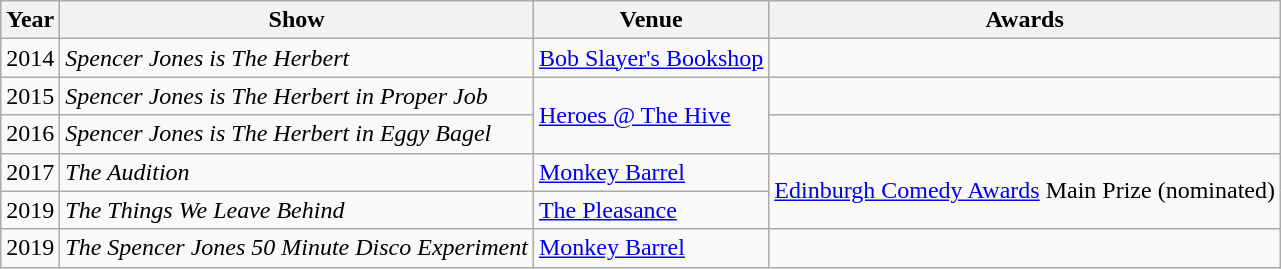<table class="wikitable">
<tr>
<th>Year</th>
<th>Show</th>
<th>Venue</th>
<th>Awards</th>
</tr>
<tr>
<td>2014</td>
<td><em>Spencer Jones is The Herbert</em></td>
<td><a href='#'>Bob Slayer's Bookshop</a></td>
<td></td>
</tr>
<tr>
<td>2015</td>
<td><em>Spencer Jones is The Herbert in Proper Job</em></td>
<td rowspan="2"><a href='#'>Heroes @ The Hive</a></td>
<td></td>
</tr>
<tr>
<td>2016</td>
<td><em>Spencer Jones is The Herbert in Eggy Bagel</em></td>
<td></td>
</tr>
<tr>
<td>2017</td>
<td><em>The Audition</em></td>
<td><a href='#'>Monkey Barrel</a></td>
<td rowspan="2"><a href='#'>Edinburgh Comedy Awards</a> Main Prize (nominated)</td>
</tr>
<tr>
<td>2019</td>
<td><em>The Things We Leave Behind</em></td>
<td><a href='#'>The Pleasance</a></td>
</tr>
<tr>
<td>2019</td>
<td><em>The Spencer Jones 50 Minute Disco Experiment</em></td>
<td><a href='#'>Monkey Barrel</a></td>
<td></td>
</tr>
</table>
